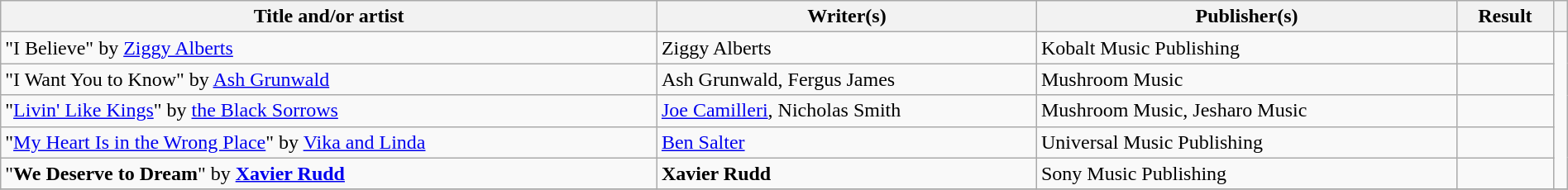<table class="wikitable" width=100%>
<tr>
<th scope="col">Title and/or artist</th>
<th scope="col">Writer(s)</th>
<th scope="col">Publisher(s)</th>
<th scope="col">Result</th>
<th scope="col"></th>
</tr>
<tr>
<td>"I Believe" by <a href='#'>Ziggy Alberts</a></td>
<td>Ziggy Alberts</td>
<td>Kobalt Music Publishing</td>
<td></td>
<td rowspan="5"></td>
</tr>
<tr>
<td>"I Want You to Know" by <a href='#'>Ash Grunwald</a></td>
<td>Ash Grunwald, Fergus James</td>
<td>Mushroom Music</td>
<td></td>
</tr>
<tr>
<td>"<a href='#'>Livin' Like Kings</a>" by <a href='#'>the Black Sorrows</a></td>
<td><a href='#'>Joe Camilleri</a>, Nicholas Smith</td>
<td>Mushroom Music, Jesharo Music</td>
<td></td>
</tr>
<tr>
<td>"<a href='#'>My Heart Is in the Wrong Place</a>" by <a href='#'>Vika and Linda</a></td>
<td><a href='#'>Ben Salter</a></td>
<td>Universal Music Publishing</td>
<td></td>
</tr>
<tr>
<td>"<strong>We Deserve to Dream</strong>" by <strong><a href='#'>Xavier Rudd</a></strong></td>
<td><strong>Xavier Rudd</strong></td>
<td>Sony Music Publishing</td>
<td></td>
</tr>
<tr>
</tr>
</table>
